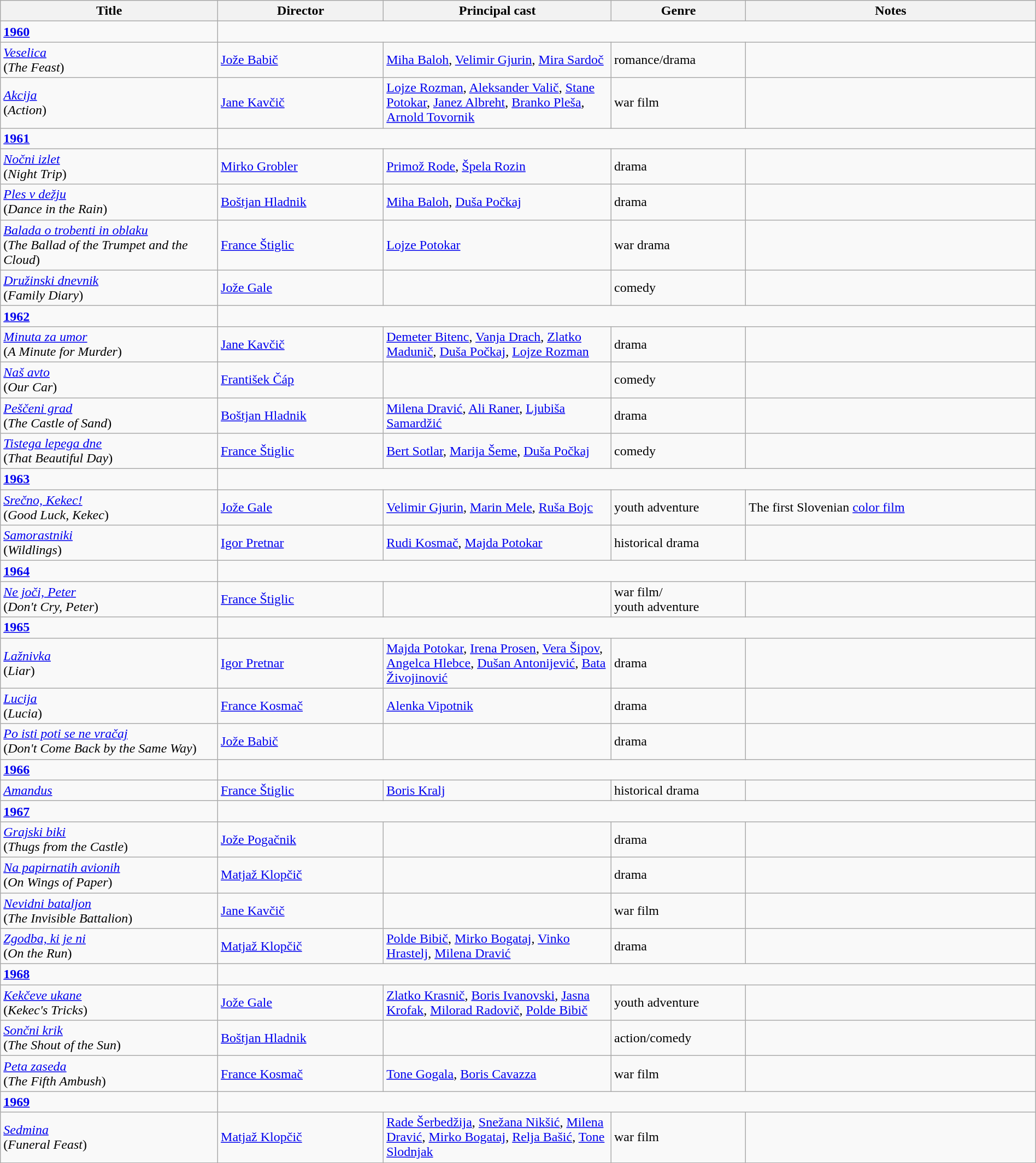<table class="wikitable" width= "100%">
<tr>
<th width=21%>Title</th>
<th width=16%>Director</th>
<th width=22%>Principal cast</th>
<th width=13%>Genre</th>
<th width=28%>Notes</th>
</tr>
<tr>
<td><strong><a href='#'>1960</a></strong></td>
</tr>
<tr>
<td><em><a href='#'>Veselica</a></em><br>(<em>The Feast</em>)</td>
<td><a href='#'>Jože Babič</a></td>
<td><a href='#'>Miha Baloh</a>, <a href='#'>Velimir Gjurin</a>, <a href='#'>Mira Sardoč</a></td>
<td>romance/drama</td>
<td></td>
</tr>
<tr>
<td><em><a href='#'>Akcija</a></em><br>(<em>Action</em>)</td>
<td><a href='#'>Jane Kavčič</a></td>
<td><a href='#'>Lojze Rozman</a>, <a href='#'>Aleksander Valič</a>, <a href='#'>Stane Potokar</a>, <a href='#'>Janez Albreht</a>, <a href='#'>Branko Pleša</a>, <a href='#'>Arnold Tovornik</a></td>
<td>war film</td>
<td></td>
</tr>
<tr>
<td><strong><a href='#'>1961</a></strong></td>
</tr>
<tr>
<td><em><a href='#'>Nočni izlet</a></em><br>(<em>Night Trip</em>)</td>
<td><a href='#'>Mirko Grobler</a></td>
<td><a href='#'>Primož Rode</a>, <a href='#'>Špela Rozin</a></td>
<td>drama</td>
<td></td>
</tr>
<tr>
<td><em><a href='#'>Ples v dežju</a></em><br>(<em>Dance in the Rain</em>)</td>
<td><a href='#'>Boštjan Hladnik</a></td>
<td><a href='#'>Miha Baloh</a>, <a href='#'>Duša Počkaj</a></td>
<td>drama</td>
<td></td>
</tr>
<tr>
<td><em><a href='#'>Balada o trobenti in oblaku</a></em><br>(<em>The Ballad of the Trumpet and the Cloud</em>)</td>
<td><a href='#'>France Štiglic</a></td>
<td><a href='#'>Lojze Potokar</a></td>
<td>war drama</td>
<td></td>
</tr>
<tr>
<td><em><a href='#'>Družinski dnevnik</a></em><br>(<em>Family Diary</em>)</td>
<td><a href='#'>Jože Gale</a></td>
<td></td>
<td>comedy</td>
<td></td>
</tr>
<tr>
<td><strong><a href='#'>1962</a></strong></td>
</tr>
<tr>
<td><em><a href='#'>Minuta za umor</a></em><br>(<em>A Minute for Murder</em>)</td>
<td><a href='#'>Jane Kavčič</a></td>
<td><a href='#'>Demeter Bitenc</a>, <a href='#'>Vanja Drach</a>, <a href='#'>Zlatko Madunič</a>, <a href='#'>Duša Počkaj</a>, <a href='#'>Lojze Rozman</a></td>
<td>drama</td>
<td></td>
</tr>
<tr>
<td><em><a href='#'>Naš avto</a></em><br>(<em>Our Car</em>)</td>
<td><a href='#'>František Čáp</a></td>
<td></td>
<td>comedy</td>
<td></td>
</tr>
<tr>
<td><em><a href='#'>Peščeni grad</a></em><br>(<em>The Castle of Sand</em>)</td>
<td><a href='#'>Boštjan Hladnik</a></td>
<td><a href='#'>Milena Dravić</a>, <a href='#'>Ali Raner</a>, <a href='#'>Ljubiša Samardžić</a></td>
<td>drama</td>
<td></td>
</tr>
<tr>
<td><em><a href='#'>Tistega lepega dne</a></em><br>(<em>That Beautiful Day</em>)</td>
<td><a href='#'>France Štiglic</a></td>
<td><a href='#'>Bert Sotlar</a>, <a href='#'>Marija Šeme</a>, <a href='#'>Duša Počkaj</a></td>
<td>comedy</td>
<td></td>
</tr>
<tr>
<td><strong><a href='#'>1963</a></strong></td>
</tr>
<tr>
<td><em><a href='#'>Srečno, Kekec!</a></em><br>(<em>Good Luck, Kekec</em>)</td>
<td><a href='#'>Jože Gale</a></td>
<td><a href='#'>Velimir Gjurin</a>, <a href='#'>Marin Mele</a>, <a href='#'>Ruša Bojc</a></td>
<td>youth adventure</td>
<td>The first Slovenian <a href='#'>color film</a></td>
</tr>
<tr>
<td><em><a href='#'>Samorastniki</a></em><br>(<em>Wildlings</em>)</td>
<td><a href='#'>Igor Pretnar</a></td>
<td><a href='#'>Rudi Kosmač</a>, <a href='#'>Majda Potokar</a></td>
<td>historical drama</td>
<td></td>
</tr>
<tr>
<td><strong><a href='#'>1964</a></strong></td>
</tr>
<tr>
<td><em><a href='#'>Ne joči, Peter</a></em><br>(<em>Don't Cry, Peter</em>)</td>
<td><a href='#'>France Štiglic</a></td>
<td></td>
<td>war film/<br>youth adventure</td>
<td></td>
</tr>
<tr>
<td><strong><a href='#'>1965</a></strong></td>
</tr>
<tr>
<td><em><a href='#'>Lažnivka</a></em><br>(<em>Liar</em>)</td>
<td><a href='#'>Igor Pretnar</a></td>
<td><a href='#'>Majda Potokar</a>, <a href='#'>Irena Prosen</a>, <a href='#'>Vera Šipov</a>, <a href='#'>Angelca Hlebce</a>, <a href='#'>Dušan Antonijević</a>, <a href='#'>Bata Živojinović</a></td>
<td>drama</td>
<td></td>
</tr>
<tr>
<td><em><a href='#'>Lucija</a></em><br>(<em>Lucia</em>)</td>
<td><a href='#'>France Kosmač</a></td>
<td><a href='#'>Alenka Vipotnik</a></td>
<td>drama</td>
<td></td>
</tr>
<tr>
<td><em><a href='#'>Po isti poti se ne vračaj</a></em><br>(<em>Don't Come Back by the Same Way</em>)</td>
<td><a href='#'>Jože Babič</a></td>
<td></td>
<td>drama</td>
<td></td>
</tr>
<tr>
<td><strong><a href='#'>1966</a></strong></td>
</tr>
<tr>
<td><em><a href='#'>Amandus</a></em></td>
<td><a href='#'>France Štiglic</a></td>
<td><a href='#'>Boris Kralj</a></td>
<td>historical drama</td>
<td></td>
</tr>
<tr>
<td><strong><a href='#'>1967</a></strong></td>
</tr>
<tr>
<td><em><a href='#'>Grajski biki</a></em><br>(<em>Thugs from the Castle</em>)</td>
<td><a href='#'>Jože Pogačnik</a></td>
<td></td>
<td>drama</td>
<td></td>
</tr>
<tr>
<td><em><a href='#'>Na papirnatih avionih</a></em><br>(<em>On Wings of Paper</em>)</td>
<td><a href='#'>Matjaž Klopčič</a></td>
<td></td>
<td>drama</td>
<td></td>
</tr>
<tr>
<td><em><a href='#'>Nevidni bataljon</a></em><br>(<em>The Invisible Battalion</em>)</td>
<td><a href='#'>Jane Kavčič</a></td>
<td></td>
<td>war film</td>
<td></td>
</tr>
<tr>
<td><em><a href='#'>Zgodba, ki je ni</a></em><br>(<em>On the Run</em>)</td>
<td><a href='#'>Matjaž Klopčič</a></td>
<td><a href='#'>Polde Bibič</a>, <a href='#'>Mirko Bogataj</a>, <a href='#'>Vinko Hrastelj</a>, <a href='#'>Milena Dravić</a></td>
<td>drama</td>
<td></td>
</tr>
<tr>
<td><strong><a href='#'>1968</a></strong></td>
</tr>
<tr>
<td><em><a href='#'>Kekčeve ukane</a></em><br>(<em>Kekec's Tricks</em>)</td>
<td><a href='#'>Jože Gale</a></td>
<td><a href='#'>Zlatko Krasnič</a>, <a href='#'>Boris Ivanovski</a>, <a href='#'>Jasna Krofak</a>, <a href='#'>Milorad Radovič</a>, <a href='#'>Polde Bibič</a></td>
<td>youth adventure</td>
<td></td>
</tr>
<tr>
<td><em><a href='#'>Sončni krik</a></em><br>(<em>The Shout of the Sun</em>)</td>
<td><a href='#'>Boštjan Hladnik</a></td>
<td></td>
<td>action/comedy</td>
<td></td>
</tr>
<tr>
<td><em><a href='#'>Peta zaseda</a></em><br>(<em>The Fifth Ambush</em>)</td>
<td><a href='#'>France Kosmač</a></td>
<td><a href='#'>Tone Gogala</a>, <a href='#'>Boris Cavazza</a></td>
<td>war film</td>
<td></td>
</tr>
<tr>
<td><strong><a href='#'>1969</a></strong></td>
</tr>
<tr>
<td><em><a href='#'>Sedmina</a></em><br>(<em>Funeral Feast</em>)</td>
<td><a href='#'>Matjaž Klopčič</a></td>
<td><a href='#'>Rade Šerbedžija</a>, <a href='#'>Snežana Nikšić</a>, <a href='#'>Milena Dravić</a>, <a href='#'>Mirko Bogataj</a>, <a href='#'>Relja Bašić</a>, <a href='#'>Tone Slodnjak</a></td>
<td>war film</td>
<td></td>
</tr>
</table>
